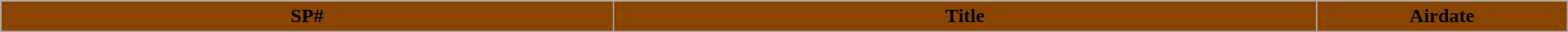<table class="wikitable plainrowheaders" style="width:100%; background:#FFFFFF">
<tr style="color:black">
<th style="background:#8A4500; 7:00width:4%">SP#</th>
<th style="background:#8A4500">Title</th>
<th style="background:#8A4500; width:16%">Airdate<br>



</th>
</tr>
</table>
